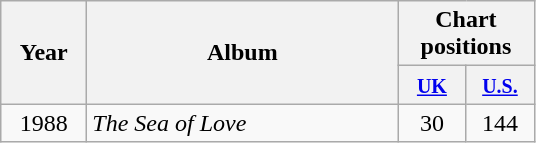<table class="wikitable">
<tr>
<th rowspan="2" style="width:50px; text-align:center;">Year</th>
<th rowspan="2" style="width:200px; text-align:center;">Album</th>
<th colspan="2" style="width:50px; text-align:center;">Chart positions</th>
</tr>
<tr>
<th width="38"><small><a href='#'>UK</a></small></th>
<th width="38"><small><a href='#'>U.S.</a></small></th>
</tr>
<tr>
<td style="text-align:center;">1988</td>
<td align="left"><em>The Sea of Love</em></td>
<td style="text-align:center;">30</td>
<td style="text-align:center;">144</td>
</tr>
</table>
